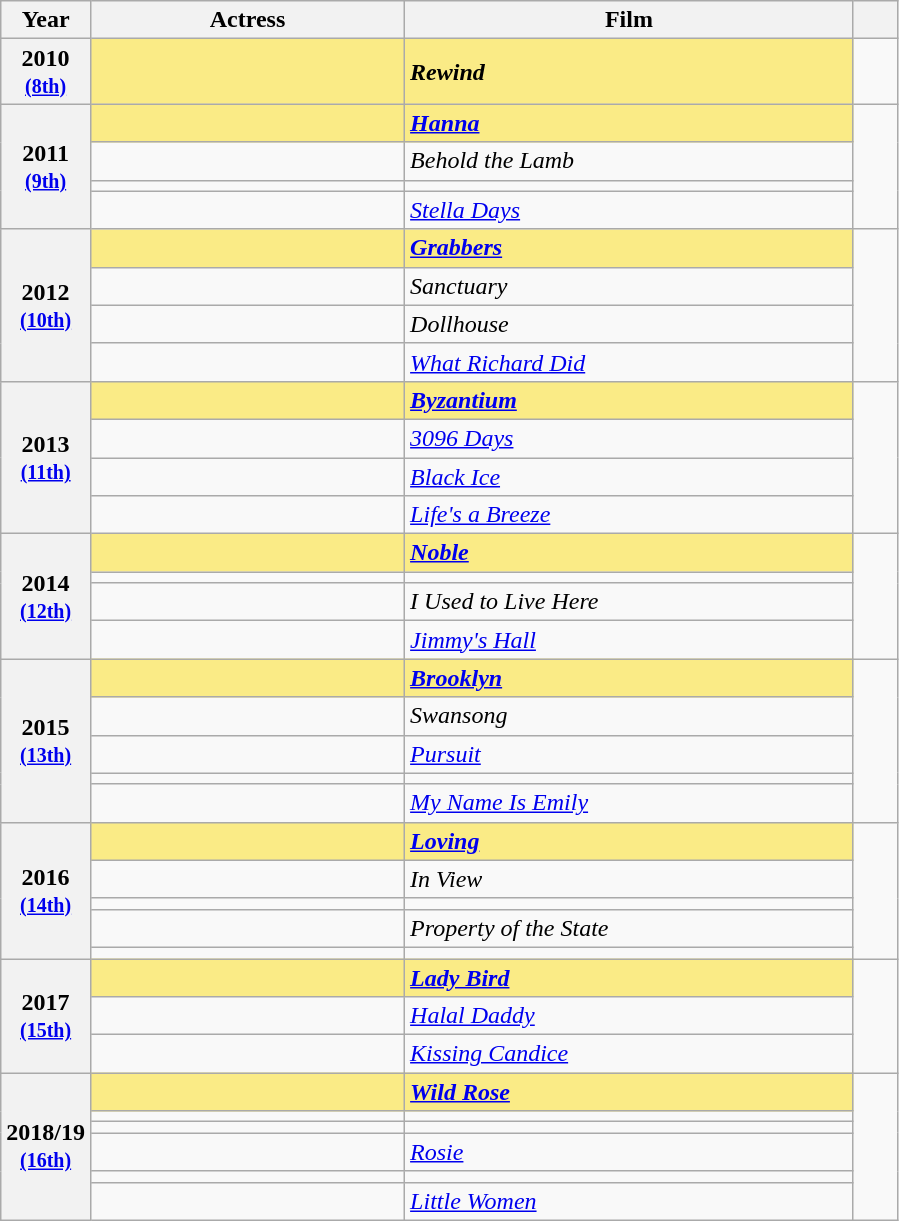<table class="wikitable sortable">
<tr>
<th scope="col" style="width:10%;">Year</th>
<th scope="col" style="width:35%;">Actress</th>
<th scope="col" style="width:50%;">Film</th>
<th scope="col" style="width:5%;" class="unsortable"></th>
</tr>
<tr>
<th scope="row" style="text-align:center">2010<br><small><a href='#'>(8th)</a></small></th>
<td style="background:#FAEB86;"><strong> </strong></td>
<td style="background:#FAEB86;"><strong><em>Rewind</em></strong></td>
<td style="text-align:center;"></td>
</tr>
<tr>
<th scope="row" rowspan=4 style="text-align:center">2011<br><small><a href='#'>(9th)</a></small></th>
<td style="background:#FAEB86;"><strong> </strong></td>
<td style="background:#FAEB86;"><strong><em><a href='#'>Hanna</a></em></strong></td>
<td rowspan=4 style="text-align:center;"></td>
</tr>
<tr>
<td></td>
<td><em>Behold the Lamb</em></td>
</tr>
<tr>
<td></td>
<td></td>
</tr>
<tr>
<td></td>
<td><em><a href='#'>Stella Days</a></em></td>
</tr>
<tr>
<th scope="row" rowspan=4 style="text-align:center">2012<br><small><a href='#'>(10th)</a></small></th>
<td style="background:#FAEB86;"><strong> </strong></td>
<td style="background:#FAEB86;"><strong><em><a href='#'>Grabbers</a></em></strong></td>
<td rowspan=4 style="text-align:center;"></td>
</tr>
<tr>
<td></td>
<td><em>Sanctuary</em></td>
</tr>
<tr>
<td></td>
<td><em>Dollhouse</em></td>
</tr>
<tr>
<td></td>
<td><em><a href='#'>What Richard Did</a></em></td>
</tr>
<tr>
<th scope="row" rowspan=4 style="text-align:center">2013<br><small><a href='#'>(11th)</a></small></th>
<td style="background:#FAEB86;"><strong> </strong></td>
<td style="background:#FAEB86;"><strong><em><a href='#'>Byzantium</a></em></strong></td>
<td rowspan=4 style="text-align:center;"></td>
</tr>
<tr>
<td></td>
<td><em><a href='#'>3096 Days</a></em></td>
</tr>
<tr>
<td></td>
<td><em><a href='#'>Black Ice</a></em></td>
</tr>
<tr>
<td></td>
<td><em><a href='#'>Life's a Breeze</a></em></td>
</tr>
<tr>
<th scope="row" rowspan=4 style="text-align:center">2014<br><small><a href='#'>(12th)</a></small></th>
<td style="background:#FAEB86;"><strong> </strong></td>
<td style="background:#FAEB86;"><strong><em><a href='#'>Noble</a></em></strong></td>
<td rowspan=4 style="text-align:center;"></td>
</tr>
<tr>
<td></td>
<td></td>
</tr>
<tr>
<td></td>
<td><em>I Used to Live Here</em></td>
</tr>
<tr>
<td></td>
<td><em><a href='#'>Jimmy's Hall</a></em></td>
</tr>
<tr>
<th scope="row" rowspan=5 style="text-align:center">2015<br><small><a href='#'>(13th)</a></small></th>
<td style="background:#FAEB86;"><strong> </strong></td>
<td style="background:#FAEB86;"><strong><em><a href='#'>Brooklyn</a></em></strong></td>
<td rowspan=5 style="text-align:center;"></td>
</tr>
<tr>
<td></td>
<td><em>Swansong</em></td>
</tr>
<tr>
<td></td>
<td><em><a href='#'>Pursuit</a></em></td>
</tr>
<tr>
<td></td>
<td></td>
</tr>
<tr>
<td></td>
<td><em><a href='#'>My Name Is Emily</a></em></td>
</tr>
<tr>
<th scope="row" rowspan=5 style="text-align:center">2016<br><small><a href='#'>(14th)</a></small></th>
<td style="background:#FAEB86;"><strong> </strong></td>
<td style="background:#FAEB86;"><strong><em><a href='#'>Loving</a></em></strong></td>
<td rowspan=5 style="text-align:center;"></td>
</tr>
<tr>
<td></td>
<td><em>In View</em></td>
</tr>
<tr>
<td></td>
<td></td>
</tr>
<tr>
<td></td>
<td><em>Property of the State</em></td>
</tr>
<tr>
<td></td>
<td></td>
</tr>
<tr>
<th scope="row" rowspan=3 style="text-align:center">2017<br><small><a href='#'>(15th)</a></small></th>
<td style="background:#FAEB86;"><strong> </strong></td>
<td style="background:#FAEB86;"><strong><em><a href='#'>Lady Bird</a></em></strong></td>
<td rowspan=3 style="text-align:center;"></td>
</tr>
<tr>
<td></td>
<td><em><a href='#'>Halal Daddy</a></em></td>
</tr>
<tr>
<td></td>
<td><em><a href='#'>Kissing Candice</a></em></td>
</tr>
<tr>
<th scope="row" rowspan=6 style="text-align:center">2018/19<br><small><a href='#'>(16th)</a></small></th>
<td style="background:#FAEB86;"><strong> </strong></td>
<td style="background:#FAEB86;"><strong><em><a href='#'>Wild Rose</a></em></strong></td>
<td rowspan=6 style="text-align:center;"></td>
</tr>
<tr>
<td></td>
<td></td>
</tr>
<tr>
<td></td>
<td></td>
</tr>
<tr>
<td></td>
<td><em><a href='#'>Rosie</a></em></td>
</tr>
<tr>
<td></td>
<td></td>
</tr>
<tr>
<td></td>
<td><em><a href='#'>Little Women</a></em></td>
</tr>
</table>
